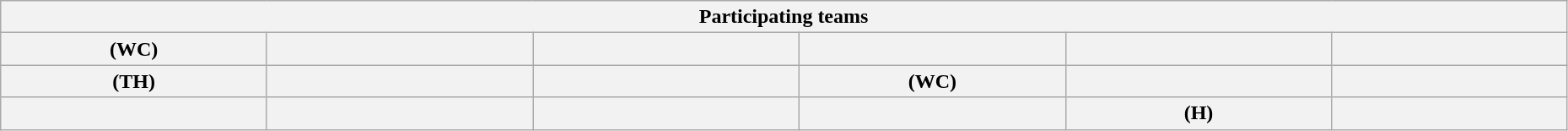<table class="wikitable" style="width:98%;">
<tr>
<th colspan=6>Participating teams</th>
</tr>
<tr>
<th width=17%> (WC)</th>
<th width=17%></th>
<th width=17%></th>
<th width=17%></th>
<th width=17%></th>
<th width=17%></th>
</tr>
<tr>
<th width=17%> (TH)</th>
<th width=17%></th>
<th width=17%></th>
<th width=17%> (WC)</th>
<th width=17%></th>
<th width=17%></th>
</tr>
<tr>
<th width=17%></th>
<th width=17%></th>
<th width=17%></th>
<th width=17%></th>
<th width=17%> (H)</th>
<th width=17%></th>
</tr>
</table>
